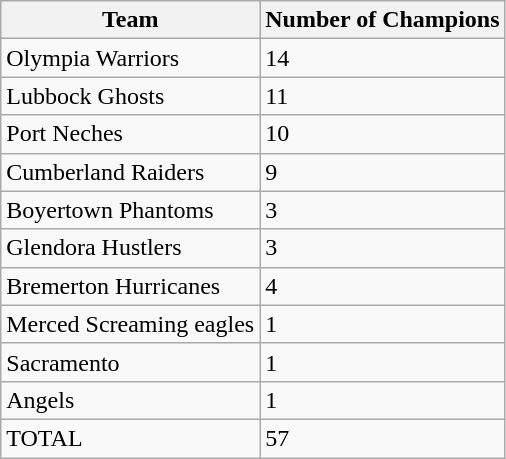<table class="wikitable">
<tr>
<th>Team</th>
<th>Number of Champions</th>
</tr>
<tr>
<td>Olympia Warriors</td>
<td>14</td>
</tr>
<tr>
<td>Lubbock Ghosts</td>
<td>11</td>
</tr>
<tr>
<td>Port Neches</td>
<td>10</td>
</tr>
<tr>
<td>Cumberland Raiders</td>
<td>9</td>
</tr>
<tr>
<td>Boyertown Phantoms</td>
<td>3</td>
</tr>
<tr>
<td>Glendora Hustlers</td>
<td>3</td>
</tr>
<tr>
<td>Bremerton Hurricanes</td>
<td>4</td>
</tr>
<tr>
<td>Merced Screaming eagles</td>
<td>1</td>
</tr>
<tr>
<td>Sacramento</td>
<td>1</td>
</tr>
<tr>
<td>Angels</td>
<td>1</td>
</tr>
<tr>
<td>TOTAL</td>
<td>57</td>
</tr>
</table>
